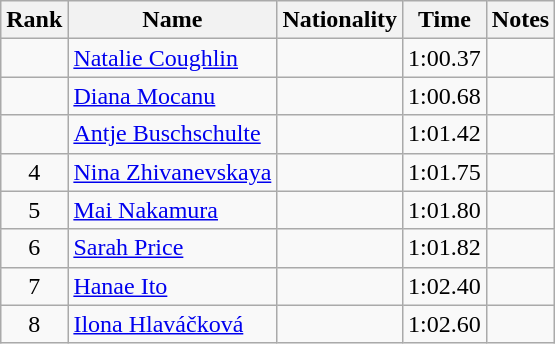<table class="wikitable sortable" style="text-align:center">
<tr>
<th>Rank</th>
<th>Name</th>
<th>Nationality</th>
<th>Time</th>
<th>Notes</th>
</tr>
<tr>
<td></td>
<td align=left><a href='#'>Natalie Coughlin</a></td>
<td align=left></td>
<td>1:00.37</td>
<td></td>
</tr>
<tr>
<td></td>
<td align=left><a href='#'>Diana Mocanu</a></td>
<td align=left></td>
<td>1:00.68</td>
<td></td>
</tr>
<tr>
<td></td>
<td align=left><a href='#'>Antje Buschschulte</a></td>
<td align=left></td>
<td>1:01.42</td>
<td></td>
</tr>
<tr>
<td>4</td>
<td align=left><a href='#'>Nina Zhivanevskaya</a></td>
<td align=left></td>
<td>1:01.75</td>
<td></td>
</tr>
<tr>
<td>5</td>
<td align=left><a href='#'>Mai Nakamura</a></td>
<td align=left></td>
<td>1:01.80</td>
<td></td>
</tr>
<tr>
<td>6</td>
<td align=left><a href='#'>Sarah Price</a></td>
<td align=left></td>
<td>1:01.82</td>
<td></td>
</tr>
<tr>
<td>7</td>
<td align=left><a href='#'>Hanae Ito</a></td>
<td align=left></td>
<td>1:02.40</td>
<td></td>
</tr>
<tr>
<td>8</td>
<td align=left><a href='#'>Ilona Hlaváčková</a></td>
<td align=left></td>
<td>1:02.60</td>
<td></td>
</tr>
</table>
